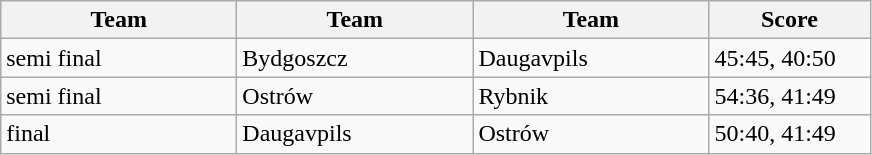<table class="wikitable" style="font-size: 100%">
<tr>
<th width=150>Team</th>
<th width=150>Team</th>
<th width=150>Team</th>
<th width=100>Score</th>
</tr>
<tr>
<td>semi final</td>
<td>Bydgoszcz</td>
<td>Daugavpils</td>
<td>45:45, 40:50</td>
</tr>
<tr>
<td>semi final</td>
<td>Ostrów</td>
<td>Rybnik</td>
<td>54:36, 41:49</td>
</tr>
<tr>
<td>final</td>
<td>Daugavpils</td>
<td>Ostrów</td>
<td>50:40, 41:49</td>
</tr>
</table>
